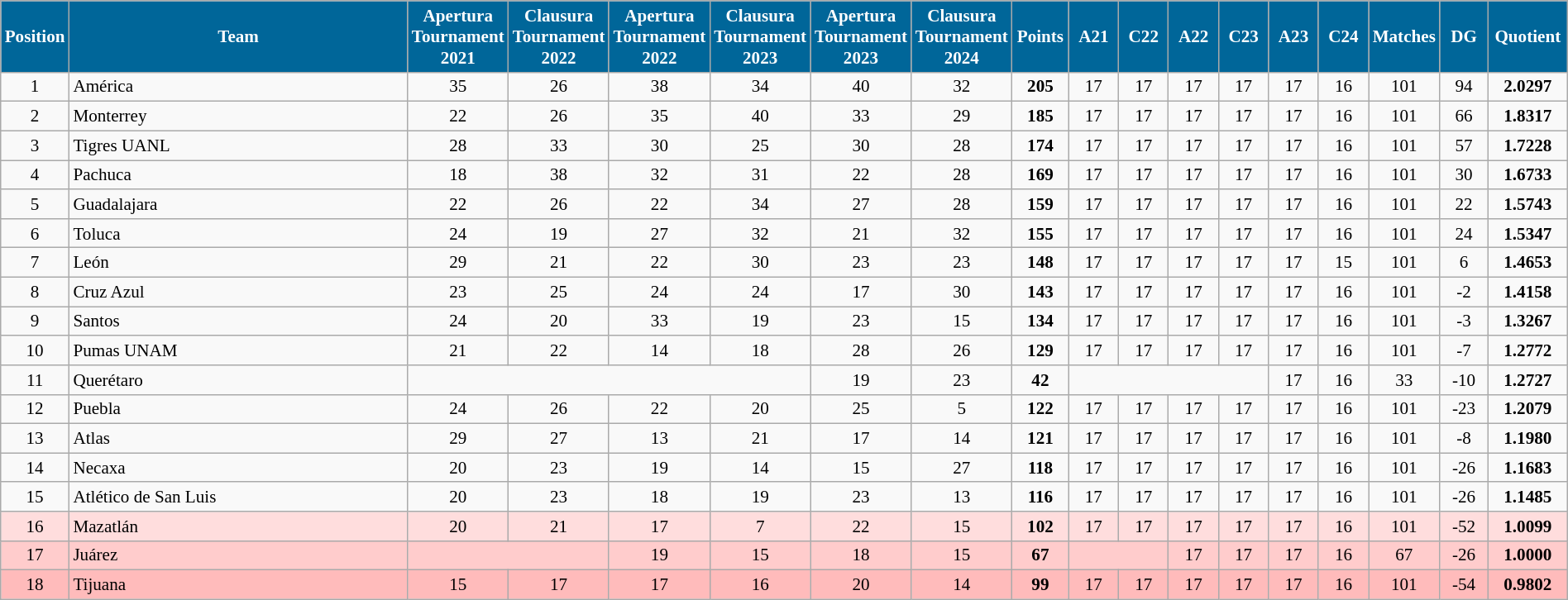<table class="wikitable sortable" style="text-align:center; width:100%; font-size:88%">
<tr align=center style="color:#FFFFFF;">
<th style="background:#006699" width="40">Position</th>
<th style="background:#006699" width="400">Team</th>
<th style="background:#006699" width="40">Apertura Tournament 2021</th>
<th style="background:#006699" width="40">Clausura Tournament 2022</th>
<th style="background:#006699" width="40">Apertura Tournament 2022</th>
<th style="background:#006699" width="40">Clausura Tournament 2023</th>
<th style="background:#006699" width="40">Apertura Tournament 2023</th>
<th style="background:#006699" width="40">Clausura Tournament 2024</th>
<th style="background:#006699" width="40">Points</th>
<th style="background:#006699" width="40">A21</th>
<th style="background:#006699" width="40">C22</th>
<th style="background:#006699" width="40">A22</th>
<th style="background:#006699" width="40">C23</th>
<th style="background:#006699" width="40">A23</th>
<th style="background:#006699" width="40">C24</th>
<th style="background:#006699" width="40">Matches</th>
<th style="background:#006699" width="40"><span>DG</span></th>
<th style="background:#006699" width="60">Quotient</th>
</tr>
<tr style="text-align:center;">
<td>1</td>
<td align="left">América</td>
<td>35</td>
<td>26</td>
<td>38</td>
<td>34</td>
<td>40</td>
<td>32</td>
<td><strong>205</strong></td>
<td>17</td>
<td>17</td>
<td>17</td>
<td>17</td>
<td>17</td>
<td>16</td>
<td>101</td>
<td>94</td>
<td><strong>2.0297</strong></td>
</tr>
<tr style="text-align:center;">
<td>2</td>
<td align="left">Monterrey</td>
<td>22</td>
<td>26</td>
<td>35</td>
<td>40</td>
<td>33</td>
<td>29</td>
<td><strong>185</strong></td>
<td>17</td>
<td>17</td>
<td>17</td>
<td>17</td>
<td>17</td>
<td>16</td>
<td>101</td>
<td>66</td>
<td><strong>1.8317</strong></td>
</tr>
<tr style="text-align:center;">
<td>3</td>
<td align="left">Tigres UANL</td>
<td>28</td>
<td>33</td>
<td>30</td>
<td>25</td>
<td>30</td>
<td>28</td>
<td><strong>174</strong></td>
<td>17</td>
<td>17</td>
<td>17</td>
<td>17</td>
<td>17</td>
<td>16</td>
<td>101</td>
<td>57</td>
<td><strong>1.7228</strong></td>
</tr>
<tr style="text-align:center;">
<td>4</td>
<td align="left">Pachuca</td>
<td>18</td>
<td>38</td>
<td>32</td>
<td>31</td>
<td>22</td>
<td>28</td>
<td><strong>169</strong></td>
<td>17</td>
<td>17</td>
<td>17</td>
<td>17</td>
<td>17</td>
<td>16</td>
<td>101</td>
<td>30</td>
<td><strong>1.6733</strong></td>
</tr>
<tr style="text-align:center;">
<td>5</td>
<td align="left">Guadalajara</td>
<td>22</td>
<td>26</td>
<td>22</td>
<td>34</td>
<td>27</td>
<td>28</td>
<td><strong>159</strong></td>
<td>17</td>
<td>17</td>
<td>17</td>
<td>17</td>
<td>17</td>
<td>16</td>
<td>101</td>
<td>22</td>
<td><strong>1.5743</strong></td>
</tr>
<tr style="text-align:center;">
<td>6</td>
<td align="left">Toluca</td>
<td>24</td>
<td>19</td>
<td>27</td>
<td>32</td>
<td>21</td>
<td>32</td>
<td><strong>155</strong></td>
<td>17</td>
<td>17</td>
<td>17</td>
<td>17</td>
<td>17</td>
<td>16</td>
<td>101</td>
<td>24</td>
<td><strong>1.5347</strong></td>
</tr>
<tr style="text-align:center;">
<td>7</td>
<td align="left">León</td>
<td>29</td>
<td>21</td>
<td>22</td>
<td>30</td>
<td>23</td>
<td>23</td>
<td><strong>148</strong></td>
<td>17</td>
<td>17</td>
<td>17</td>
<td>17</td>
<td>17</td>
<td>15</td>
<td>101</td>
<td>6</td>
<td><strong>1.4653</strong></td>
</tr>
<tr style="text-align:center;">
<td>8</td>
<td align="left">Cruz Azul</td>
<td>23</td>
<td>25</td>
<td>24</td>
<td>24</td>
<td>17</td>
<td>30</td>
<td><strong>143</strong></td>
<td>17</td>
<td>17</td>
<td>17</td>
<td>17</td>
<td>17</td>
<td>16</td>
<td>101</td>
<td>-2</td>
<td><strong>1.4158</strong></td>
</tr>
<tr style="text-align:center;">
<td>9</td>
<td align="left">Santos</td>
<td>24</td>
<td>20</td>
<td>33</td>
<td>19</td>
<td>23</td>
<td>15</td>
<td><strong>134</strong></td>
<td>17</td>
<td>17</td>
<td>17</td>
<td>17</td>
<td>17</td>
<td>16</td>
<td>101</td>
<td>-3</td>
<td><strong>1.3267</strong></td>
</tr>
<tr style="text-align:center;">
<td>10</td>
<td align="left">Pumas UNAM</td>
<td>21</td>
<td>22</td>
<td>14</td>
<td>18</td>
<td>28</td>
<td>26</td>
<td><strong>129</strong></td>
<td>17</td>
<td>17</td>
<td>17</td>
<td>17</td>
<td>17</td>
<td>16</td>
<td>101</td>
<td>-7</td>
<td><strong>1.2772</strong></td>
</tr>
<tr style="text-align:center;">
<td>11</td>
<td align="left">Querétaro</td>
<td colspan="4"></td>
<td>19</td>
<td>23</td>
<td><strong>42</strong></td>
<td colspan="4"></td>
<td>17</td>
<td>16</td>
<td>33</td>
<td>-10</td>
<td><strong>1.2727</strong></td>
</tr>
<tr style="text-align:center;">
<td>12</td>
<td align="left">Puebla</td>
<td>24</td>
<td>26</td>
<td>22</td>
<td>20</td>
<td>25</td>
<td>5</td>
<td><strong>122</strong></td>
<td>17</td>
<td>17</td>
<td>17</td>
<td>17</td>
<td>17</td>
<td>16</td>
<td>101</td>
<td>-23</td>
<td><strong>1.2079</strong></td>
</tr>
<tr style="text-align:center;">
<td>13</td>
<td align="left">Atlas</td>
<td>29</td>
<td>27</td>
<td>13</td>
<td>21</td>
<td>17</td>
<td>14</td>
<td><strong>121</strong></td>
<td>17</td>
<td>17</td>
<td>17</td>
<td>17</td>
<td>17</td>
<td>16</td>
<td>101</td>
<td>-8</td>
<td><strong>1.1980</strong></td>
</tr>
<tr style="text-align:center;">
<td>14</td>
<td align="left">Necaxa</td>
<td>20</td>
<td>23</td>
<td>19</td>
<td>14</td>
<td>15</td>
<td>27</td>
<td><strong>118</strong></td>
<td>17</td>
<td>17</td>
<td>17</td>
<td>17</td>
<td>17</td>
<td>16</td>
<td>101</td>
<td>-26</td>
<td><strong>1.1683</strong></td>
</tr>
<tr style="text-align:center;">
<td>15</td>
<td align="left">Atlético de San Luis</td>
<td>20</td>
<td>23</td>
<td>18</td>
<td>19</td>
<td>23</td>
<td>13</td>
<td><strong>116</strong></td>
<td>17</td>
<td>17</td>
<td>17</td>
<td>17</td>
<td>17</td>
<td>16</td>
<td>101</td>
<td>-26</td>
<td><strong>1.1485</strong></td>
</tr>
<tr bgcolor="#FFDDDD" | style="text-align:center;">
<td>16</td>
<td align="left">Mazatlán</td>
<td>20</td>
<td>21</td>
<td>17</td>
<td>7</td>
<td>22</td>
<td>15</td>
<td><strong>102</strong></td>
<td>17</td>
<td>17</td>
<td>17</td>
<td>17</td>
<td>17</td>
<td>16</td>
<td>101</td>
<td>-52</td>
<td><strong>1.0099</strong></td>
</tr>
<tr bgcolor="#FFCCCC" | style="text-align:center;">
<td>17</td>
<td align="left">Juárez</td>
<td colspan="2"></td>
<td>19</td>
<td>15</td>
<td>18</td>
<td>15</td>
<td><strong>67</strong></td>
<td colspan="2"></td>
<td>17</td>
<td>17</td>
<td>17</td>
<td>16</td>
<td>67</td>
<td>-26</td>
<td><strong>1.0000</strong></td>
</tr>
<tr bgcolor="#FFBBBB" | style="text-align:center;">
<td>18</td>
<td align="left">Tijuana</td>
<td>15</td>
<td>17</td>
<td>17</td>
<td>16</td>
<td>20</td>
<td>14</td>
<td><strong>99</strong></td>
<td>17</td>
<td>17</td>
<td>17</td>
<td>17</td>
<td>17</td>
<td>16</td>
<td>101</td>
<td>-54</td>
<td><strong>0.9802</strong></td>
</tr>
</table>
